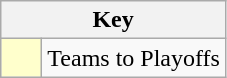<table class="wikitable" style="text-align: center;">
<tr>
<th colspan=2>Key</th>
</tr>
<tr>
<td style="background:#ffffcc; width:20px;"></td>
<td align=left>Teams to Playoffs</td>
</tr>
</table>
